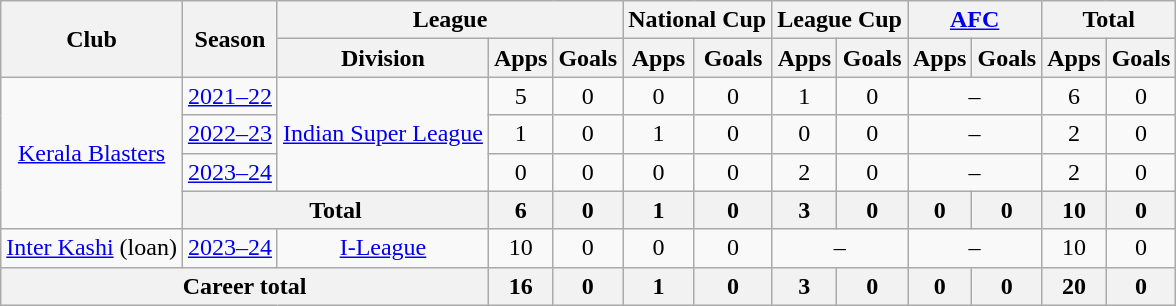<table class=wikitable style=text-align:center>
<tr>
<th rowspan=2>Club</th>
<th rowspan=2>Season</th>
<th colspan=3>League</th>
<th colspan=2>National Cup</th>
<th colspan=2>League Cup</th>
<th colspan=2><a href='#'>AFC</a></th>
<th colspan=2>Total</th>
</tr>
<tr>
<th>Division</th>
<th>Apps</th>
<th>Goals</th>
<th>Apps</th>
<th>Goals</th>
<th>Apps</th>
<th>Goals</th>
<th>Apps</th>
<th>Goals</th>
<th>Apps</th>
<th>Goals</th>
</tr>
<tr>
<td rowspan="4"><a href='#'>Kerala Blasters</a></td>
<td><a href='#'>2021–22</a></td>
<td rowspan="3"><a href='#'>Indian Super League</a></td>
<td>5</td>
<td>0</td>
<td>0</td>
<td>0</td>
<td>1</td>
<td>0</td>
<td colspan="2">–</td>
<td>6</td>
<td>0</td>
</tr>
<tr>
<td><a href='#'>2022–23</a></td>
<td>1</td>
<td>0</td>
<td>1</td>
<td>0</td>
<td>0</td>
<td>0</td>
<td colspan="2">–</td>
<td>2</td>
<td>0</td>
</tr>
<tr>
<td><a href='#'>2023–24</a></td>
<td>0</td>
<td>0</td>
<td>0</td>
<td>0</td>
<td>2</td>
<td>0</td>
<td colspan="2">–</td>
<td>2</td>
<td>0</td>
</tr>
<tr>
<th colspan="2">Total</th>
<th>6</th>
<th>0</th>
<th>1</th>
<th>0</th>
<th>3</th>
<th>0</th>
<th>0</th>
<th>0</th>
<th>10</th>
<th>0</th>
</tr>
<tr>
<td rowspan="1"><a href='#'>Inter Kashi</a> (loan)</td>
<td><a href='#'>2023–24</a></td>
<td rowspan="1"><a href='#'>I-League</a></td>
<td>10</td>
<td>0</td>
<td>0</td>
<td>0</td>
<td colspan="2">–</td>
<td colspan="2">–</td>
<td>10</td>
<td>0</td>
</tr>
<tr>
<th colspan="3">Career total</th>
<th>16</th>
<th>0</th>
<th>1</th>
<th>0</th>
<th>3</th>
<th>0</th>
<th>0</th>
<th>0</th>
<th>20</th>
<th>0</th>
</tr>
</table>
